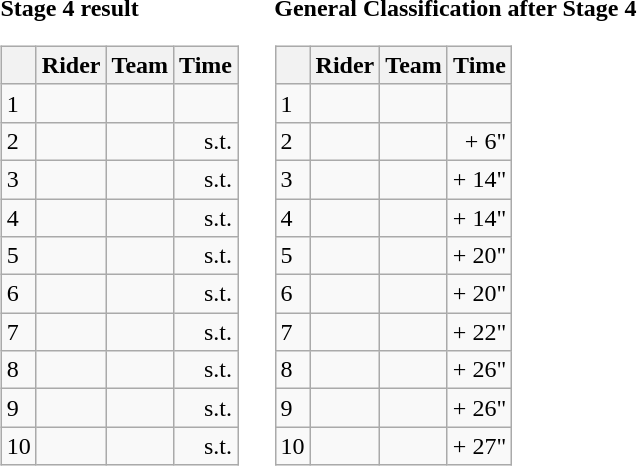<table>
<tr>
<td><strong>Stage 4 result</strong><br><table class="wikitable">
<tr>
<th></th>
<th>Rider</th>
<th>Team</th>
<th>Time</th>
</tr>
<tr>
<td>1</td>
<td></td>
<td></td>
<td align="right"></td>
</tr>
<tr>
<td>2</td>
<td></td>
<td></td>
<td align="right">s.t.</td>
</tr>
<tr>
<td>3</td>
<td> </td>
<td></td>
<td align="right">s.t.</td>
</tr>
<tr>
<td>4</td>
<td> </td>
<td></td>
<td align="right">s.t.</td>
</tr>
<tr>
<td>5</td>
<td></td>
<td></td>
<td align="right">s.t.</td>
</tr>
<tr>
<td>6</td>
<td></td>
<td></td>
<td align="right">s.t.</td>
</tr>
<tr>
<td>7</td>
<td></td>
<td></td>
<td align="right">s.t.</td>
</tr>
<tr>
<td>8</td>
<td></td>
<td></td>
<td align="right">s.t.</td>
</tr>
<tr>
<td>9</td>
<td></td>
<td></td>
<td align="right">s.t.</td>
</tr>
<tr>
<td>10</td>
<td></td>
<td></td>
<td align="right">s.t.</td>
</tr>
</table>
</td>
<td></td>
<td><strong>General Classification after Stage 4</strong><br><table class="wikitable">
<tr>
<th></th>
<th>Rider</th>
<th>Team</th>
<th>Time</th>
</tr>
<tr>
<td>1</td>
<td> </td>
<td></td>
<td align="right"></td>
</tr>
<tr>
<td>2</td>
<td></td>
<td></td>
<td align="right">+ 6"</td>
</tr>
<tr>
<td>3</td>
<td> </td>
<td></td>
<td align="right">+ 14"</td>
</tr>
<tr>
<td>4</td>
<td></td>
<td></td>
<td align="right">+ 14"</td>
</tr>
<tr>
<td>5</td>
<td></td>
<td></td>
<td align="right">+ 20"</td>
</tr>
<tr>
<td>6</td>
<td></td>
<td></td>
<td align="right">+ 20"</td>
</tr>
<tr>
<td>7</td>
<td></td>
<td></td>
<td align="right">+ 22"</td>
</tr>
<tr>
<td>8</td>
<td></td>
<td></td>
<td align="right">+ 26"</td>
</tr>
<tr>
<td>9</td>
<td></td>
<td></td>
<td align="right">+ 26"</td>
</tr>
<tr>
<td>10</td>
<td></td>
<td></td>
<td align="right">+ 27"</td>
</tr>
</table>
</td>
</tr>
</table>
